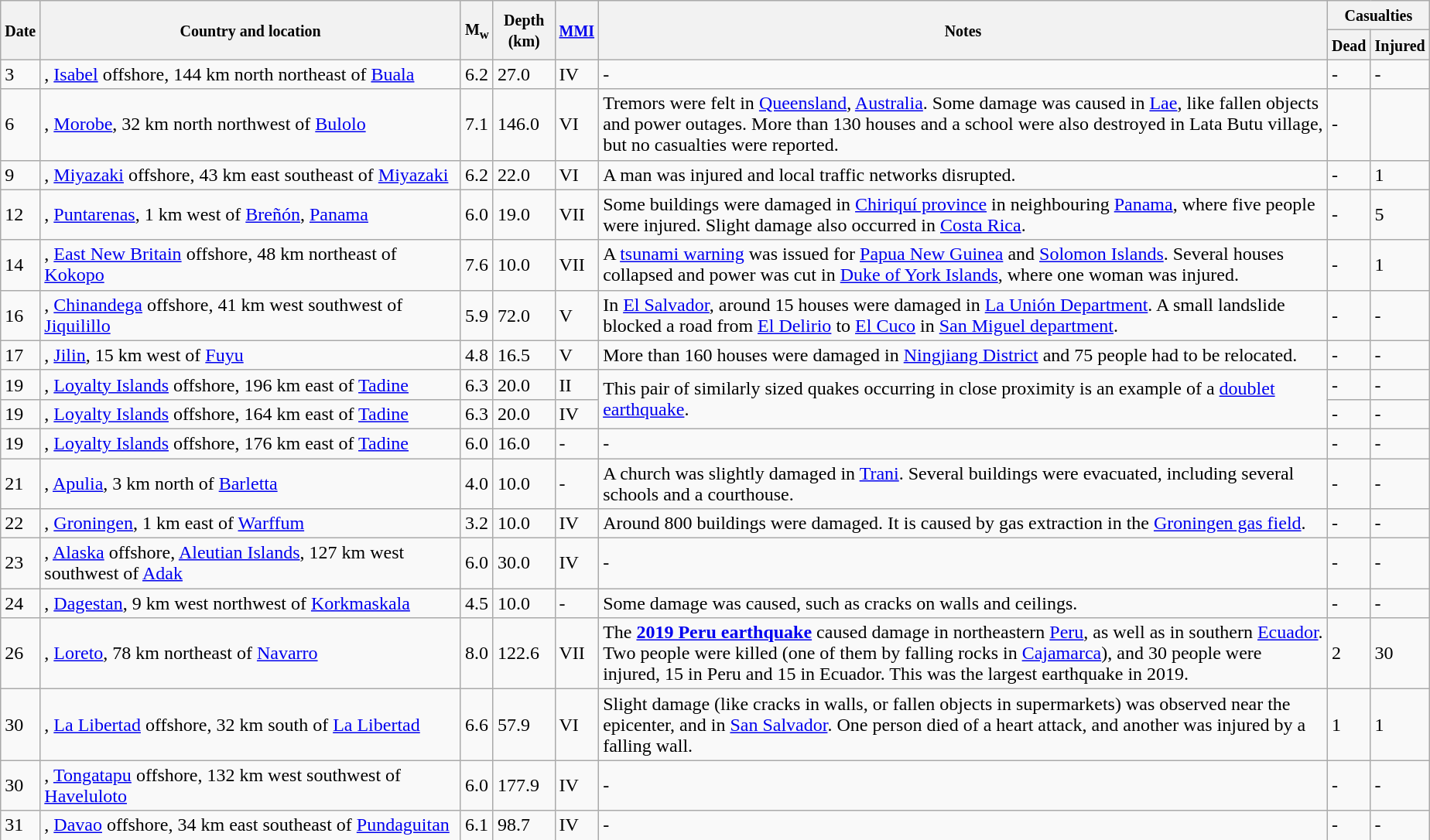<table class="wikitable sortable" style="border:1px black;  margin-left:1em;">
<tr>
<th rowspan="2"><small>Date</small></th>
<th rowspan="2" style="width: 355px"><small>Country and location</small></th>
<th rowspan="2"><small>M<sub>w</sub></small></th>
<th rowspan="2"><small>Depth (km)</small></th>
<th rowspan="2"><small><a href='#'>MMI</a></small></th>
<th rowspan="2" class="unsortable"><small>Notes</small></th>
<th colspan="2"><small>Casualties</small></th>
</tr>
<tr>
<th><small>Dead</small></th>
<th><small>Injured</small></th>
</tr>
<tr>
<td>3</td>
<td>, <a href='#'>Isabel</a> offshore, 144 km north northeast of <a href='#'>Buala</a></td>
<td>6.2</td>
<td>27.0</td>
<td>IV</td>
<td>-</td>
<td>-</td>
<td>-</td>
</tr>
<tr>
<td>6</td>
<td>, <a href='#'>Morobe</a>, 32 km north northwest of <a href='#'>Bulolo</a></td>
<td>7.1</td>
<td>146.0</td>
<td>VI</td>
<td>Tremors were felt in <a href='#'>Queensland</a>, <a href='#'>Australia</a>. Some damage was caused in <a href='#'>Lae</a>, like fallen objects and power outages. More than 130 houses and a school were also destroyed in Lata Butu village, but no casualties were reported.</td>
<td>-</td>
<td></td>
</tr>
<tr>
<td>9</td>
<td>, <a href='#'>Miyazaki</a> offshore, 43 km east southeast of <a href='#'>Miyazaki</a></td>
<td>6.2</td>
<td>22.0</td>
<td>VI</td>
<td>A man was injured and local traffic networks disrupted.</td>
<td>-</td>
<td>1</td>
</tr>
<tr>
<td>12</td>
<td>, <a href='#'>Puntarenas</a>, 1 km west of <a href='#'>Breñón</a>, <a href='#'>Panama</a></td>
<td>6.0</td>
<td>19.0</td>
<td>VII</td>
<td>Some buildings were damaged in <a href='#'>Chiriquí province</a> in neighbouring <a href='#'>Panama</a>, where five people were injured.  Slight damage also occurred in <a href='#'>Costa Rica</a>.</td>
<td>-</td>
<td>5</td>
</tr>
<tr>
<td>14</td>
<td>, <a href='#'>East New Britain</a> offshore, 48 km northeast of <a href='#'>Kokopo</a></td>
<td>7.6</td>
<td>10.0</td>
<td>VII</td>
<td>A <a href='#'>tsunami warning</a> was issued for <a href='#'>Papua New Guinea</a> and <a href='#'>Solomon Islands</a>. Several houses collapsed and power was cut in <a href='#'>Duke of York Islands</a>, where one woman was injured.</td>
<td>-</td>
<td>1</td>
</tr>
<tr>
<td>16</td>
<td>, <a href='#'>Chinandega</a> offshore, 41 km west southwest of <a href='#'>Jiquilillo</a></td>
<td>5.9</td>
<td>72.0</td>
<td>V</td>
<td>In <a href='#'>El Salvador</a>, around 15 houses were damaged in <a href='#'>La Unión Department</a>. A small landslide blocked a road from <a href='#'>El Delirio</a> to <a href='#'>El Cuco</a> in <a href='#'>San Miguel department</a>.</td>
<td>-</td>
<td>-</td>
</tr>
<tr>
<td>17</td>
<td>, <a href='#'>Jilin</a>, 15 km west of <a href='#'>Fuyu</a></td>
<td>4.8</td>
<td>16.5</td>
<td>V</td>
<td>More than 160 houses were damaged in <a href='#'>Ningjiang District</a> and 75 people had to be relocated.</td>
<td>-</td>
<td>-</td>
</tr>
<tr>
<td>19</td>
<td>, <a href='#'>Loyalty Islands</a> offshore, 196 km east of <a href='#'>Tadine</a></td>
<td>6.3</td>
<td>20.0</td>
<td>II</td>
<td rowspan="2">This pair of similarly sized quakes occurring in close proximity is an example of a <a href='#'>doublet earthquake</a>.</td>
<td>-</td>
<td>-</td>
</tr>
<tr>
<td>19</td>
<td>, <a href='#'>Loyalty Islands</a> offshore, 164 km east of <a href='#'>Tadine</a></td>
<td>6.3</td>
<td>20.0</td>
<td>IV</td>
<td>-</td>
<td>-</td>
</tr>
<tr>
<td>19</td>
<td>, <a href='#'>Loyalty Islands</a> offshore, 176 km east of <a href='#'>Tadine</a></td>
<td>6.0</td>
<td>16.0</td>
<td>-</td>
<td>-</td>
<td>-</td>
<td>-</td>
</tr>
<tr>
<td>21</td>
<td>, <a href='#'>Apulia</a>, 3 km north of <a href='#'>Barletta</a></td>
<td>4.0</td>
<td>10.0</td>
<td>-</td>
<td>A church was slightly damaged in <a href='#'>Trani</a>. Several buildings were evacuated, including several schools and a courthouse.</td>
<td>-</td>
<td>-</td>
</tr>
<tr>
<td>22</td>
<td>, <a href='#'>Groningen</a>, 1 km east of <a href='#'>Warffum</a></td>
<td>3.2</td>
<td>10.0</td>
<td>IV</td>
<td>Around 800 buildings were damaged. It is caused by gas extraction in the <a href='#'>Groningen gas field</a>.</td>
<td>-</td>
<td>-</td>
</tr>
<tr>
<td>23</td>
<td>, <a href='#'>Alaska</a> offshore, <a href='#'>Aleutian Islands</a>, 127 km west southwest of <a href='#'>Adak</a></td>
<td>6.0</td>
<td>30.0</td>
<td>IV</td>
<td>-</td>
<td>-</td>
<td>-</td>
</tr>
<tr>
<td>24</td>
<td>, <a href='#'>Dagestan</a>, 9 km west northwest of <a href='#'>Korkmaskala</a></td>
<td>4.5</td>
<td>10.0</td>
<td>-</td>
<td>Some damage was caused, such as cracks on walls and ceilings.</td>
<td>-</td>
<td>-</td>
</tr>
<tr>
<td>26</td>
<td>, <a href='#'>Loreto</a>, 78 km northeast of <a href='#'>Navarro</a></td>
<td>8.0</td>
<td>122.6</td>
<td>VII</td>
<td>The <strong><a href='#'>2019 Peru earthquake</a></strong> caused damage in northeastern <a href='#'>Peru</a>, as well as in southern <a href='#'>Ecuador</a>. Two people were killed (one of them by falling rocks in <a href='#'>Cajamarca</a>), and 30 people were injured, 15 in Peru and 15 in Ecuador. This was the largest earthquake in 2019.</td>
<td>2</td>
<td>30</td>
</tr>
<tr>
<td>30</td>
<td>, <a href='#'>La Libertad</a> offshore, 32 km south of <a href='#'>La Libertad</a></td>
<td>6.6</td>
<td>57.9</td>
<td>VI</td>
<td>Slight damage (like cracks in walls, or fallen objects in supermarkets) was observed near the epicenter, and in <a href='#'>San Salvador</a>. One person died of a heart attack, and another was injured by a falling wall.</td>
<td>1</td>
<td>1</td>
</tr>
<tr>
<td>30</td>
<td>, <a href='#'>Tongatapu</a> offshore, 132 km west southwest of <a href='#'>Haveluloto</a></td>
<td>6.0</td>
<td>177.9</td>
<td>IV</td>
<td>-</td>
<td>-</td>
<td>-</td>
</tr>
<tr>
<td>31</td>
<td>, <a href='#'>Davao</a> offshore, 34 km east southeast of <a href='#'>Pundaguitan</a></td>
<td>6.1</td>
<td>98.7</td>
<td>IV</td>
<td>-</td>
<td>-</td>
<td>-</td>
</tr>
<tr>
</tr>
<tr>
</tr>
</table>
